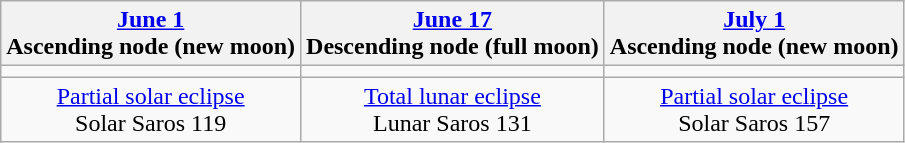<table class="wikitable">
<tr>
<th><a href='#'>June 1</a><br>Ascending node (new moon)<br></th>
<th><a href='#'>June 17</a><br>Descending node (full moon)<br></th>
<th><a href='#'>July 1</a><br>Ascending node (new moon)<br></th>
</tr>
<tr>
<td></td>
<td></td>
<td></td>
</tr>
<tr align=center>
<td><a href='#'>Partial solar eclipse</a><br>Solar Saros 119</td>
<td><a href='#'>Total lunar eclipse</a><br>Lunar Saros 131</td>
<td><a href='#'>Partial solar eclipse</a><br>Solar Saros 157</td>
</tr>
</table>
